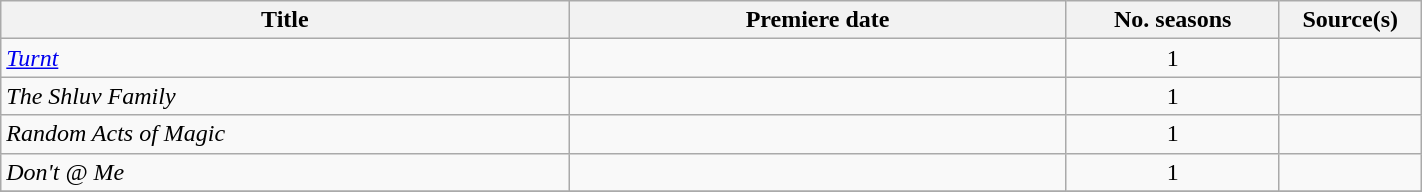<table class="wikitable plainrowheaders sortable" style="width:75%;text-align:center;">
<tr>
<th scope="col" style="width:40%;">Title</th>
<th scope="col" style="width:35%;">Premiere date</th>
<th scope="col" style="width:15%;">No. seasons</th>
<th class="unsortable" style="width:10%;">Source(s)</th>
</tr>
<tr>
<td scope"row" style="text-align:left;"><em><a href='#'>Turnt</a></em></td>
<td></td>
<td>1</td>
<td></td>
</tr>
<tr>
<td scope"row" style="text-align:left;"><em>The Shluv Family</em></td>
<td></td>
<td>1</td>
<td></td>
</tr>
<tr>
<td scope"row" style="text-align:left;"><em>Random Acts of Magic</em></td>
<td></td>
<td>1</td>
<td></td>
</tr>
<tr>
<td scope"row" style="text-align:left;"><em>Don't @ Me</em></td>
<td></td>
<td>1</td>
<td></td>
</tr>
<tr>
</tr>
</table>
